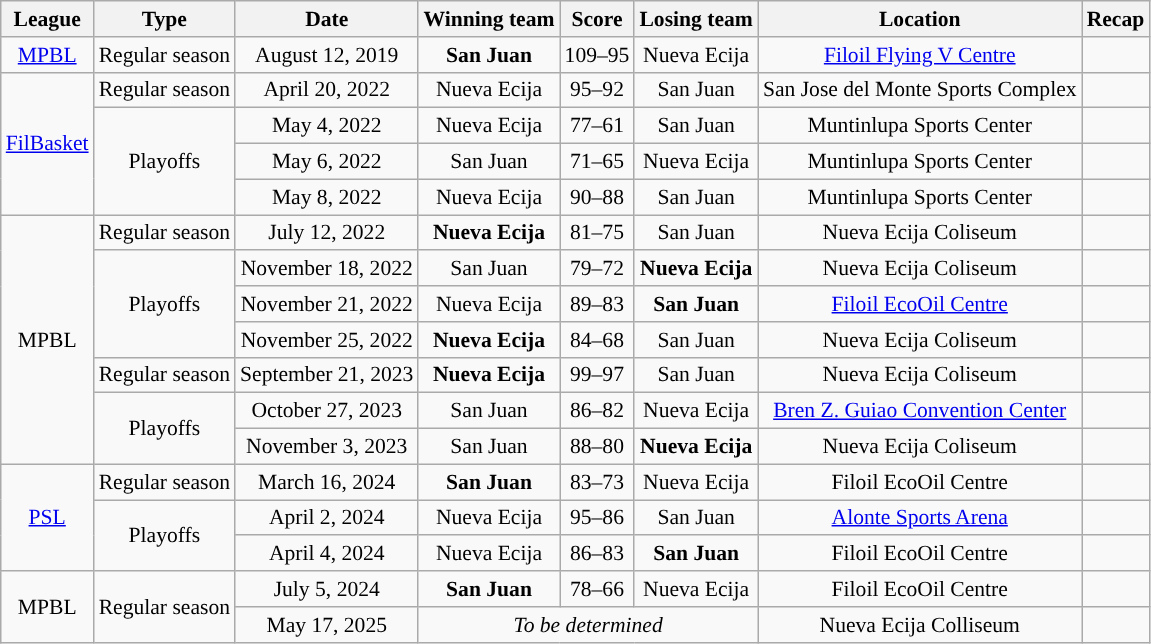<table class="wikitable sortable" style="text-align:center; font-size:90%">
<tr>
<th>League</th>
<th>Type</th>
<th>Date</th>
<th>Winning team</th>
<th>Score</th>
<th>Losing team</th>
<th>Location</th>
<th class="unsortable">Recap<br></th>
</tr>
<tr>
<td><a href='#'>MPBL</a></td>
<td>Regular season</td>
<td>August 12, 2019</td>
<td><strong>San Juan</strong></td>
<td>109–95</td>
<td>Nueva Ecija</td>
<td><a href='#'>Filoil Flying V Centre</a></td>
<td><br></td>
</tr>
<tr>
<td rowspan=4><a href='#'>FilBasket</a></td>
<td>Regular season</td>
<td>April 20, 2022</td>
<td>Nueva Ecija</td>
<td>95–92</td>
<td>San Juan</td>
<td>San Jose del Monte Sports Complex</td>
<td></td>
</tr>
<tr>
<td rowspan=3>Playoffs</td>
<td>May 4, 2022</td>
<td>Nueva Ecija</td>
<td>77–61</td>
<td>San Juan</td>
<td>Muntinlupa Sports Center</td>
<td></td>
</tr>
<tr>
<td>May 6, 2022</td>
<td>San Juan</td>
<td>71–65</td>
<td>Nueva Ecija</td>
<td>Muntinlupa Sports Center</td>
<td></td>
</tr>
<tr>
<td>May 8, 2022</td>
<td>Nueva Ecija</td>
<td>90–88</td>
<td>San Juan</td>
<td>Muntinlupa Sports Center</td>
<td><br></td>
</tr>
<tr>
<td rowspan=7>MPBL</td>
<td>Regular season</td>
<td>July 12, 2022</td>
<td><strong>Nueva Ecija</strong></td>
<td>81–75</td>
<td>San Juan</td>
<td>Nueva Ecija Coliseum</td>
<td></td>
</tr>
<tr>
<td rowspan=3>Playoffs</td>
<td>November 18, 2022</td>
<td>San Juan</td>
<td>79–72</td>
<td><strong>Nueva Ecija</strong></td>
<td>Nueva Ecija Coliseum</td>
<td></td>
</tr>
<tr>
<td>November 21, 2022</td>
<td>Nueva Ecija</td>
<td>89–83</td>
<td><strong>San Juan</strong></td>
<td><a href='#'>Filoil EcoOil Centre</a></td>
<td></td>
</tr>
<tr>
<td>November 25, 2022</td>
<td><strong>Nueva Ecija</strong></td>
<td>84–68</td>
<td>San Juan</td>
<td>Nueva Ecija Coliseum</td>
<td><br></td>
</tr>
<tr>
<td>Regular season</td>
<td>September 21, 2023</td>
<td><strong>Nueva Ecija</strong></td>
<td>99–97</td>
<td>San Juan</td>
<td>Nueva Ecija Coliseum</td>
<td></td>
</tr>
<tr>
<td rowspan=2>Playoffs</td>
<td>October 27, 2023</td>
<td>San Juan</td>
<td>86–82</td>
<td>Nueva Ecija</td>
<td><a href='#'>Bren Z. Guiao Convention Center</a></td>
<td></td>
</tr>
<tr>
<td>November 3, 2023</td>
<td>San Juan</td>
<td>88–80</td>
<td><strong>Nueva Ecija</strong></td>
<td>Nueva Ecija Coliseum</td>
<td><br></td>
</tr>
<tr>
<td rowspan=3><a href='#'>PSL</a></td>
<td>Regular season</td>
<td>March 16, 2024</td>
<td><strong>San Juan</strong></td>
<td>83–73</td>
<td>Nueva Ecija</td>
<td>Filoil EcoOil Centre</td>
<td></td>
</tr>
<tr>
<td rowspan=2>Playoffs</td>
<td>April 2, 2024</td>
<td>Nueva Ecija</td>
<td>95–86</td>
<td>San Juan</td>
<td><a href='#'>Alonte Sports Arena</a></td>
<td></td>
</tr>
<tr>
<td>April 4, 2024</td>
<td>Nueva Ecija</td>
<td>86–83</td>
<td><strong>San Juan</strong></td>
<td>Filoil EcoOil Centre</td>
<td><br></td>
</tr>
<tr>
<td rowspan=2>MPBL</td>
<td rowspan=2>Regular season</td>
<td>July 5, 2024</td>
<td><strong>San Juan</strong></td>
<td>78–66</td>
<td>Nueva Ecija</td>
<td>Filoil EcoOil Centre</td>
<td><br></td>
</tr>
<tr>
<td>May 17, 2025</td>
<td colspan=3><em>To be determined</em></td>
<td>Nueva Ecija Colliseum</td>
<td></td>
</tr>
</table>
